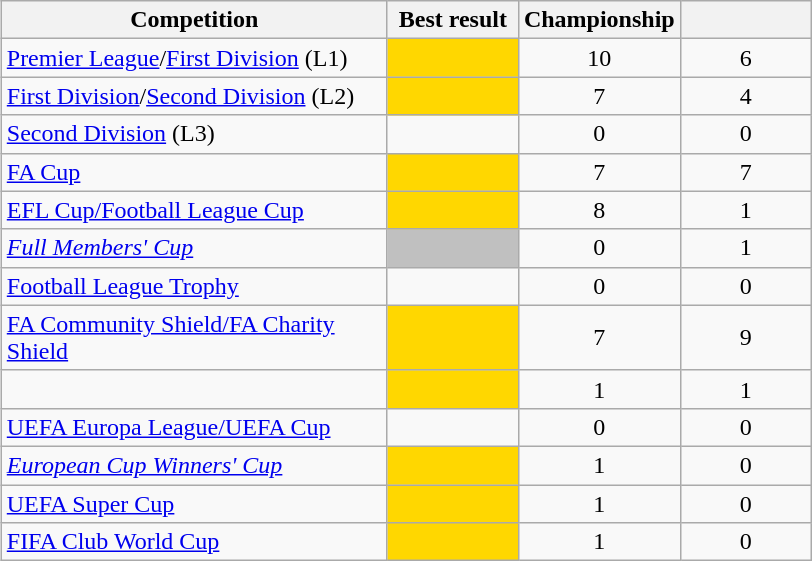<table class="wikitable sortable" style="text-align:center; margin-left:1em; float:right;">
<tr>
<th width=250>Competition</th>
<th width=80>Best result</th>
<th width=80>Championship</th>
<th width=80></th>
</tr>
<tr>
<td align="left"><a href='#'>Premier League</a>/<a href='#'>First Division</a> (L1)</td>
<td style="background:gold;"></td>
<td>10</td>
<td>6</td>
</tr>
<tr>
<td align="left"><a href='#'>First Division</a>/<a href='#'>Second Division</a> (L2)</td>
<td style="background:gold;"></td>
<td>7</td>
<td>4</td>
</tr>
<tr>
<td align="left"><a href='#'>Second Division</a> (L3)</td>
<td></td>
<td>0</td>
<td>0</td>
</tr>
<tr>
<td align="left"><a href='#'>FA Cup</a></td>
<td style="background:gold;"></td>
<td>7</td>
<td>7</td>
</tr>
<tr>
<td align="left"><a href='#'>EFL Cup/Football League Cup</a></td>
<td style="background:gold;"></td>
<td>8</td>
<td>1</td>
</tr>
<tr>
<td align="left"><em><a href='#'>Full Members' Cup</a></em></td>
<td style="background:silver;"></td>
<td>0</td>
<td>1</td>
</tr>
<tr>
<td align="left"><a href='#'>Football League Trophy</a></td>
<td></td>
<td>0</td>
<td>0</td>
</tr>
<tr>
<td align="left"><a href='#'>FA Community Shield/FA Charity Shield</a></td>
<td style="background:gold;"></td>
<td>7</td>
<td>9</td>
</tr>
<tr>
<td align="left"></td>
<td style="background:gold;"></td>
<td>1</td>
<td>1</td>
</tr>
<tr>
<td align="left"><a href='#'>UEFA Europa League/UEFA Cup</a></td>
<td></td>
<td>0</td>
<td>0</td>
</tr>
<tr>
<td align="left"><em><a href='#'>European Cup Winners' Cup</a></em></td>
<td style="background:gold;"></td>
<td>1</td>
<td>0</td>
</tr>
<tr>
<td align="left"><a href='#'>UEFA Super Cup</a></td>
<td style="background:gold;"></td>
<td>1</td>
<td>0</td>
</tr>
<tr>
<td align="left"><a href='#'>FIFA Club World Cup</a></td>
<td style="background:gold;"></td>
<td>1</td>
<td>0</td>
</tr>
</table>
